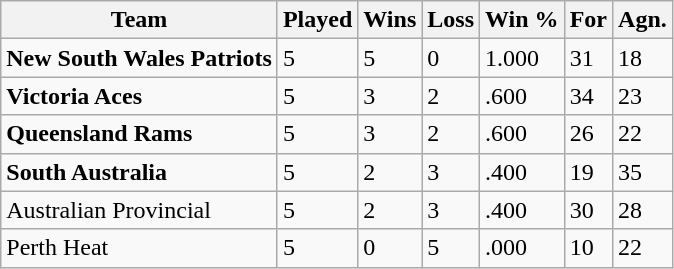<table class="wikitable">
<tr>
<th>Team</th>
<th>Played</th>
<th>Wins</th>
<th>Loss</th>
<th>Win %</th>
<th>For</th>
<th>Agn.</th>
</tr>
<tr>
<td><strong>New South Wales Patriots</strong></td>
<td>5</td>
<td>5</td>
<td>0</td>
<td>1.000</td>
<td>31</td>
<td>18</td>
</tr>
<tr>
<td><strong>Victoria Aces</strong></td>
<td>5</td>
<td>3</td>
<td>2</td>
<td>.600</td>
<td>34</td>
<td>23</td>
</tr>
<tr>
<td><strong>Queensland Rams</strong></td>
<td>5</td>
<td>3</td>
<td>2</td>
<td>.600</td>
<td>26</td>
<td>22</td>
</tr>
<tr>
<td><strong>South Australia</strong></td>
<td>5</td>
<td>2</td>
<td>3</td>
<td>.400</td>
<td>19</td>
<td>35</td>
</tr>
<tr>
<td>Australian Provincial</td>
<td>5</td>
<td>2</td>
<td>3</td>
<td>.400</td>
<td>30</td>
<td>28</td>
</tr>
<tr>
<td>Perth Heat</td>
<td>5</td>
<td>0</td>
<td>5</td>
<td>.000</td>
<td>10</td>
<td>22</td>
</tr>
</table>
